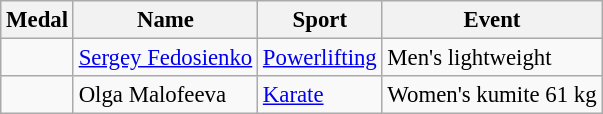<table class="wikitable sortable" style="font-size: 95%;">
<tr>
<th>Medal</th>
<th>Name</th>
<th>Sport</th>
<th>Event</th>
</tr>
<tr>
<td></td>
<td><a href='#'>Sergey Fedosienko</a></td>
<td><a href='#'>Powerlifting</a></td>
<td>Men's lightweight</td>
</tr>
<tr>
<td></td>
<td>Olga Malofeeva</td>
<td><a href='#'>Karate</a></td>
<td>Women's kumite 61 kg</td>
</tr>
</table>
